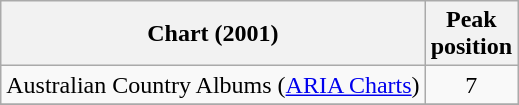<table class="wikitable">
<tr>
<th>Chart (2001)</th>
<th>Peak<br>position</th>
</tr>
<tr>
<td>Australian Country Albums (<a href='#'>ARIA Charts</a>)</td>
<td align="center">7 </td>
</tr>
<tr>
</tr>
</table>
